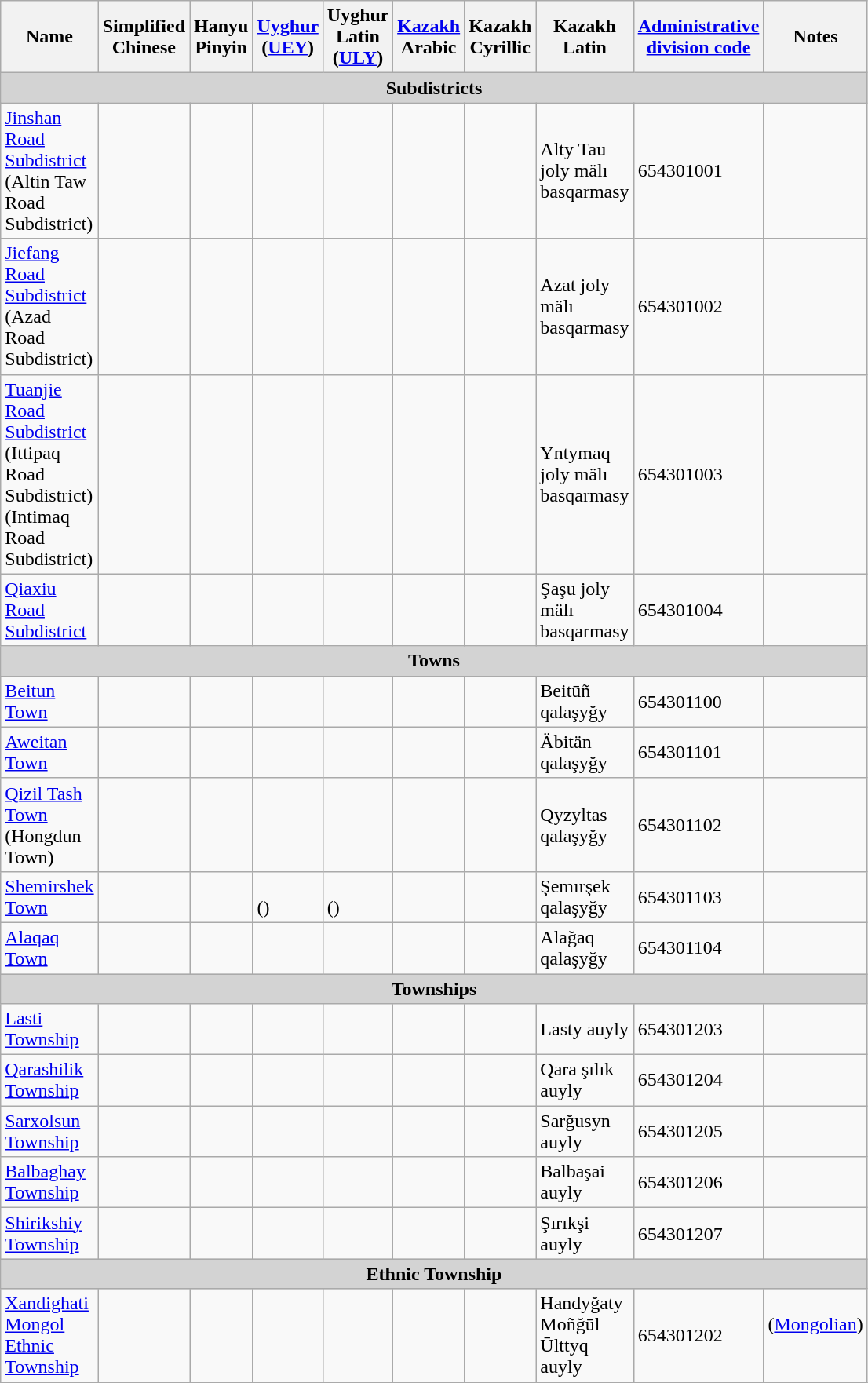<table class="wikitable" align="center" style="width:50%; border="1">
<tr>
<th>Name</th>
<th>Simplified Chinese</th>
<th>Hanyu Pinyin</th>
<th><a href='#'>Uyghur</a> (<a href='#'>UEY</a>)</th>
<th>Uyghur Latin (<a href='#'>ULY</a>)</th>
<th><a href='#'>Kazakh</a> Arabic</th>
<th>Kazakh Cyrillic</th>
<th>Kazakh Latin</th>
<th><a href='#'>Administrative division code</a></th>
<th>Notes</th>
</tr>
<tr>
<td colspan="10" style="text-align:center; background:#d3d3d3;"><strong>Subdistricts</strong></td>
</tr>
<tr --------->
<td><a href='#'>Jinshan Road Subdistrict</a><br>(Altin Taw Road Subdistrict)</td>
<td></td>
<td></td>
<td></td>
<td></td>
<td></td>
<td></td>
<td>Alty Tau joly mälı basqarmasy</td>
<td>654301001</td>
<td></td>
</tr>
<tr>
<td><a href='#'>Jiefang Road Subdistrict</a><br>(Azad Road Subdistrict)</td>
<td></td>
<td></td>
<td></td>
<td></td>
<td></td>
<td></td>
<td>Azat joly mälı basqarmasy</td>
<td>654301002</td>
<td></td>
</tr>
<tr>
<td><a href='#'>Tuanjie Road Subdistrict</a><br>(Ittipaq Road Subdistrict)<br>(Intimaq Road Subdistrict)</td>
<td></td>
<td></td>
<td></td>
<td></td>
<td></td>
<td></td>
<td>Yntymaq joly mälı basqarmasy</td>
<td>654301003</td>
<td></td>
</tr>
<tr>
<td><a href='#'>Qiaxiu Road Subdistrict</a></td>
<td></td>
<td></td>
<td></td>
<td></td>
<td></td>
<td></td>
<td>Şaşu joly mälı basqarmasy</td>
<td>654301004</td>
<td></td>
</tr>
<tr>
<td colspan="10" style="text-align:center; background:#d3d3d3;"><strong>Towns</strong></td>
</tr>
<tr --------->
<td><a href='#'>Beitun Town</a></td>
<td></td>
<td></td>
<td></td>
<td></td>
<td></td>
<td></td>
<td>Beitūñ qalaşyğy</td>
<td>654301100</td>
<td></td>
</tr>
<tr>
<td><a href='#'>Aweitan Town</a></td>
<td></td>
<td></td>
<td></td>
<td></td>
<td></td>
<td></td>
<td>Äbitän qalaşyğy</td>
<td>654301101</td>
<td></td>
</tr>
<tr>
<td><a href='#'>Qizil Tash Town</a><br>(Hongdun Town)</td>
<td></td>
<td></td>
<td></td>
<td></td>
<td></td>
<td></td>
<td>Qyzyltas qalaşyğy</td>
<td>654301102</td>
<td></td>
</tr>
<tr>
<td><a href='#'>Shemirshek Town</a></td>
<td></td>
<td></td>
<td><br>()</td>
<td><br>()</td>
<td></td>
<td></td>
<td>Şemırşek qalaşyğy</td>
<td>654301103</td>
<td></td>
</tr>
<tr>
<td><a href='#'>Alaqaq Town</a></td>
<td></td>
<td></td>
<td></td>
<td></td>
<td></td>
<td></td>
<td>Alağaq qalaşyğy</td>
<td>654301104</td>
<td></td>
</tr>
<tr>
<td colspan="10" style="text-align:center; background:#d3d3d3;"><strong>Townships</strong></td>
</tr>
<tr --------->
<td><a href='#'>Lasti Township</a></td>
<td></td>
<td></td>
<td></td>
<td></td>
<td></td>
<td></td>
<td>Lasty auyly</td>
<td>654301203</td>
<td></td>
</tr>
<tr>
<td><a href='#'>Qarashilik Township</a></td>
<td></td>
<td></td>
<td></td>
<td></td>
<td></td>
<td></td>
<td>Qara şılık auyly</td>
<td>654301204</td>
<td></td>
</tr>
<tr>
<td><a href='#'>Sarxolsun Township</a></td>
<td></td>
<td></td>
<td></td>
<td></td>
<td></td>
<td></td>
<td>Sarğusyn auyly</td>
<td>654301205</td>
<td></td>
</tr>
<tr>
<td><a href='#'>Balbaghay Township</a></td>
<td></td>
<td></td>
<td></td>
<td></td>
<td></td>
<td></td>
<td>Balbaşai<br>auyly</td>
<td>654301206</td>
<td></td>
</tr>
<tr>
<td><a href='#'>Shirikshiy Township</a></td>
<td></td>
<td></td>
<td></td>
<td></td>
<td></td>
<td></td>
<td>Şırıkşi auyly</td>
<td>654301207</td>
<td></td>
</tr>
<tr>
<td colspan="10" style="text-align:center; background:#d3d3d3;"><strong>Ethnic Township</strong></td>
</tr>
<tr --------->
<td><a href='#'>Xandighati Mongol Ethnic Township</a></td>
<td></td>
<td></td>
<td></td>
<td></td>
<td></td>
<td></td>
<td>Handyğaty Moñğūl Ūlttyq auyly</td>
<td>654301202</td>
<td>(<a href='#'>Mongolian</a>)<br><br></td>
</tr>
<tr>
</tr>
</table>
